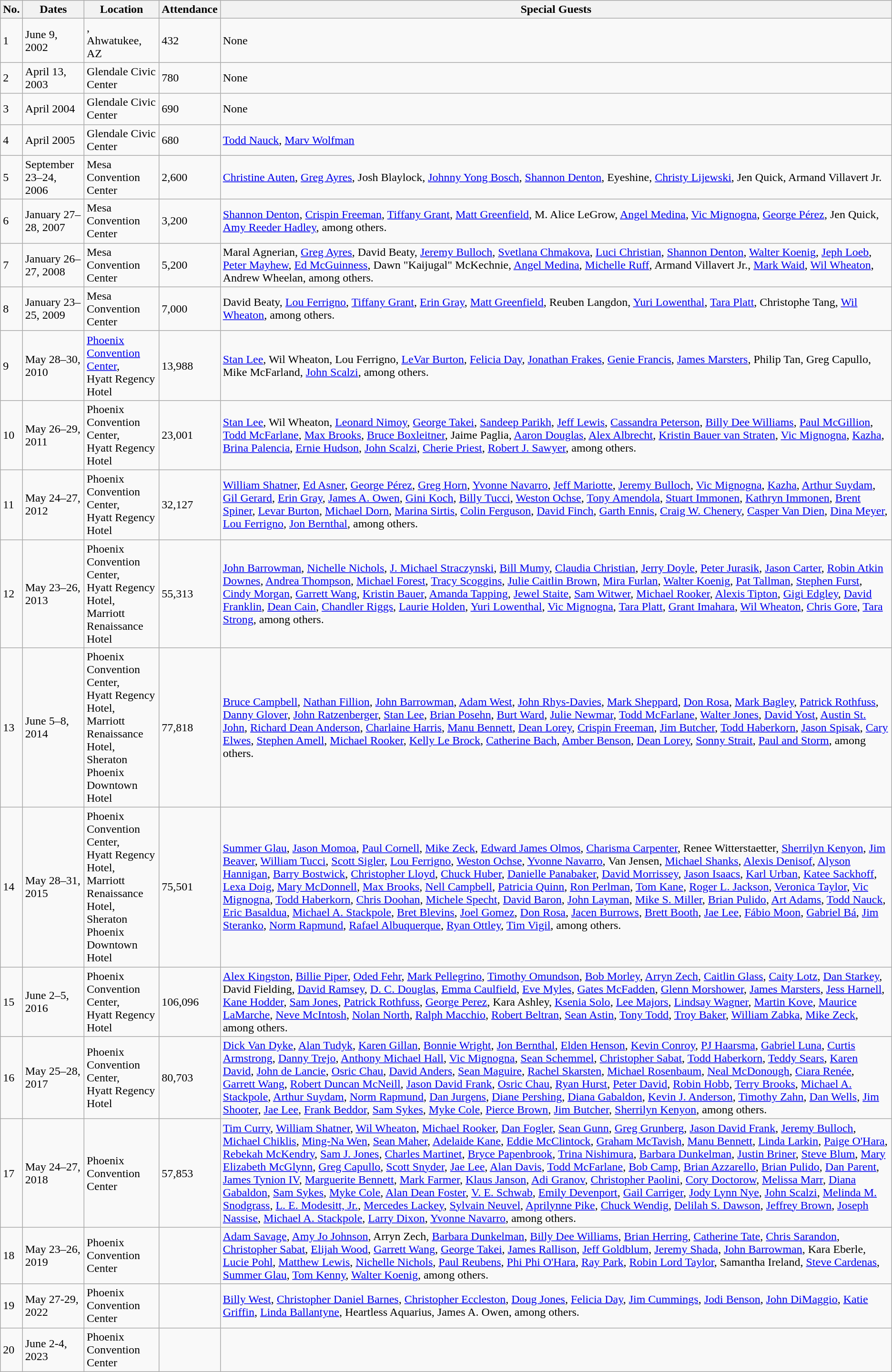<table class="wikitable sortable">
<tr>
<th>No.</th>
<th>Dates</th>
<th>Location</th>
<th>Attendance</th>
<th>Special Guests</th>
</tr>
<tr>
<td>1</td>
<td>June 9, 2002</td>
<td>,<br> Ahwatukee, AZ</td>
<td>432</td>
<td>None</td>
</tr>
<tr>
<td>2</td>
<td>April 13, 2003</td>
<td>Glendale Civic Center</td>
<td>780</td>
<td>None</td>
</tr>
<tr>
<td>3</td>
<td>April 2004</td>
<td>Glendale Civic Center</td>
<td>690</td>
<td>None</td>
</tr>
<tr>
<td>4</td>
<td>April 2005</td>
<td>Glendale Civic Center</td>
<td>680</td>
<td><a href='#'>Todd Nauck</a>, <a href='#'>Marv Wolfman</a></td>
</tr>
<tr>
<td>5</td>
<td>September 23–24, 2006</td>
<td>Mesa Convention Center</td>
<td>2,600</td>
<td><a href='#'>Christine Auten</a>, <a href='#'>Greg Ayres</a>, Josh Blaylock, <a href='#'>Johnny Yong Bosch</a>, <a href='#'>Shannon Denton</a>, Eyeshine, <a href='#'>Christy Lijewski</a>, Jen Quick, Armand Villavert Jr.</td>
</tr>
<tr>
<td>6</td>
<td>January 27–28, 2007</td>
<td>Mesa Convention Center</td>
<td>3,200</td>
<td><a href='#'>Shannon Denton</a>, <a href='#'>Crispin Freeman</a>, <a href='#'>Tiffany Grant</a>, <a href='#'>Matt Greenfield</a>, M. Alice LeGrow, <a href='#'>Angel Medina</a>, <a href='#'>Vic Mignogna</a>, <a href='#'>George Pérez</a>, Jen Quick, <a href='#'>Amy Reeder Hadley</a>, among others.</td>
</tr>
<tr>
<td>7</td>
<td>January 26–27, 2008</td>
<td>Mesa Convention Center</td>
<td>5,200</td>
<td>Maral Agnerian, <a href='#'>Greg Ayres</a>, David Beaty, <a href='#'>Jeremy Bulloch</a>, <a href='#'>Svetlana Chmakova</a>, <a href='#'>Luci Christian</a>, <a href='#'>Shannon Denton</a>, <a href='#'>Walter Koenig</a>, <a href='#'>Jeph Loeb</a>, <a href='#'>Peter Mayhew</a>, <a href='#'>Ed McGuinness</a>, Dawn "Kaijugal" McKechnie, <a href='#'>Angel Medina</a>, <a href='#'>Michelle Ruff</a>, Armand Villavert Jr., <a href='#'>Mark Waid</a>, <a href='#'>Wil Wheaton</a>, Andrew Wheelan, among others.</td>
</tr>
<tr>
<td>8</td>
<td>January 23–25, 2009</td>
<td>Mesa Convention Center</td>
<td>7,000</td>
<td>David Beaty, <a href='#'>Lou Ferrigno</a>, <a href='#'>Tiffany Grant</a>, <a href='#'>Erin Gray</a>, <a href='#'>Matt Greenfield</a>, Reuben Langdon, <a href='#'>Yuri Lowenthal</a>, <a href='#'>Tara Platt</a>, Christophe Tang, <a href='#'>Wil Wheaton</a>, among others.</td>
</tr>
<tr>
<td>9</td>
<td>May 28–30, 2010</td>
<td><a href='#'>Phoenix Convention Center</a>,<br> Hyatt Regency Hotel</td>
<td>13,988</td>
<td><a href='#'>Stan Lee</a>, Wil Wheaton, Lou Ferrigno, <a href='#'>LeVar Burton</a>, <a href='#'>Felicia Day</a>, <a href='#'>Jonathan Frakes</a>, <a href='#'>Genie Francis</a>, <a href='#'>James Marsters</a>, Philip Tan, Greg Capullo, Mike McFarland, <a href='#'>John Scalzi</a>, among others.</td>
</tr>
<tr>
<td>10</td>
<td>May 26–29, 2011</td>
<td>Phoenix Convention Center,<br> Hyatt Regency Hotel</td>
<td>23,001</td>
<td><a href='#'>Stan Lee</a>, Wil Wheaton, <a href='#'>Leonard Nimoy</a>, <a href='#'>George Takei</a>, <a href='#'>Sandeep Parikh</a>, <a href='#'>Jeff Lewis</a>, <a href='#'>Cassandra Peterson</a>, <a href='#'>Billy Dee Williams</a>, <a href='#'>Paul McGillion</a>, <a href='#'>Todd McFarlane</a>, <a href='#'>Max Brooks</a>, <a href='#'>Bruce Boxleitner</a>, Jaime Paglia, <a href='#'>Aaron Douglas</a>, <a href='#'>Alex Albrecht</a>, <a href='#'>Kristin Bauer van Straten</a>, <a href='#'>Vic Mignogna</a>, <a href='#'>Kazha</a>, <a href='#'>Brina Palencia</a>, <a href='#'>Ernie Hudson</a>, <a href='#'>John Scalzi</a>, <a href='#'>Cherie Priest</a>, <a href='#'>Robert J. Sawyer</a>, among others.</td>
</tr>
<tr>
<td>11</td>
<td>May 24–27, 2012</td>
<td>Phoenix Convention Center,<br> Hyatt Regency Hotel</td>
<td>32,127</td>
<td><a href='#'>William Shatner</a>, <a href='#'>Ed Asner</a>, <a href='#'>George Pérez</a>, <a href='#'>Greg Horn</a>, <a href='#'>Yvonne Navarro</a>, <a href='#'>Jeff Mariotte</a>, <a href='#'>Jeremy Bulloch</a>, <a href='#'>Vic Mignogna</a>, <a href='#'>Kazha</a>, <a href='#'>Arthur Suydam</a>, <a href='#'>Gil Gerard</a>, <a href='#'>Erin Gray</a>, <a href='#'>James A. Owen</a>, <a href='#'>Gini Koch</a>, <a href='#'>Billy Tucci</a>, <a href='#'>Weston Ochse</a>, <a href='#'>Tony Amendola</a>, <a href='#'>Stuart Immonen</a>, <a href='#'>Kathryn Immonen</a>, <a href='#'>Brent Spiner</a>, <a href='#'>Levar Burton</a>, <a href='#'>Michael Dorn</a>, <a href='#'>Marina Sirtis</a>, <a href='#'>Colin Ferguson</a>, <a href='#'>David Finch</a>, <a href='#'>Garth Ennis</a>, <a href='#'>Craig W. Chenery</a>, <a href='#'>Casper Van Dien</a>, <a href='#'>Dina Meyer</a>, <a href='#'>Lou Ferrigno</a>, <a href='#'>Jon Bernthal</a>, among others.</td>
</tr>
<tr>
<td>12</td>
<td>May 23–26, 2013</td>
<td>Phoenix Convention Center,<br> Hyatt Regency Hotel,<br> Marriott Renaissance Hotel</td>
<td>55,313</td>
<td><a href='#'>John Barrowman</a>, <a href='#'>Nichelle Nichols</a>, <a href='#'>J. Michael Straczynski</a>, <a href='#'>Bill Mumy</a>, <a href='#'>Claudia Christian</a>, <a href='#'>Jerry Doyle</a>, <a href='#'>Peter Jurasik</a>, <a href='#'>Jason Carter</a>, <a href='#'>Robin Atkin Downes</a>, <a href='#'>Andrea Thompson</a>, <a href='#'>Michael Forest</a>, <a href='#'>Tracy Scoggins</a>, <a href='#'>Julie Caitlin Brown</a>, <a href='#'>Mira Furlan</a>, <a href='#'>Walter Koenig</a>, <a href='#'>Pat Tallman</a>, <a href='#'>Stephen Furst</a>, <a href='#'>Cindy Morgan</a>, <a href='#'>Garrett Wang</a>, <a href='#'>Kristin Bauer</a>, <a href='#'>Amanda Tapping</a>, <a href='#'>Jewel Staite</a>, <a href='#'>Sam Witwer</a>, <a href='#'>Michael Rooker</a>, <a href='#'>Alexis Tipton</a>, <a href='#'>Gigi Edgley</a>, <a href='#'>David Franklin</a>, <a href='#'>Dean Cain</a>, <a href='#'>Chandler Riggs</a>, <a href='#'>Laurie Holden</a>, <a href='#'>Yuri Lowenthal</a>, <a href='#'>Vic Mignogna</a>, <a href='#'>Tara Platt</a>, <a href='#'>Grant Imahara</a>, <a href='#'>Wil Wheaton</a>, <a href='#'>Chris Gore</a>, <a href='#'>Tara Strong</a>, among others.</td>
</tr>
<tr>
<td>13</td>
<td>June 5–8, 2014</td>
<td>Phoenix Convention Center,<br> Hyatt Regency Hotel,<br> Marriott Renaissance Hotel,<br> Sheraton Phoenix Downtown Hotel</td>
<td>77,818</td>
<td><a href='#'>Bruce Campbell</a>, <a href='#'>Nathan Fillion</a>, <a href='#'>John Barrowman</a>, <a href='#'>Adam West</a>, <a href='#'>John Rhys-Davies</a>, <a href='#'>Mark Sheppard</a>, <a href='#'>Don Rosa</a>, <a href='#'>Mark Bagley</a>, <a href='#'>Patrick Rothfuss</a>, <a href='#'>Danny Glover</a>, <a href='#'>John Ratzenberger</a>, <a href='#'>Stan Lee</a>, <a href='#'>Brian Posehn</a>, <a href='#'>Burt Ward</a>, <a href='#'>Julie Newmar</a>, <a href='#'>Todd McFarlane</a>, <a href='#'>Walter Jones</a>, <a href='#'>David Yost</a>, <a href='#'>Austin St. John</a>, <a href='#'>Richard Dean Anderson</a>, <a href='#'>Charlaine Harris</a>, <a href='#'>Manu Bennett</a>, <a href='#'>Dean Lorey</a>, <a href='#'>Crispin Freeman</a>, <a href='#'>Jim Butcher</a>, <a href='#'>Todd Haberkorn</a>, <a href='#'>Jason Spisak</a>, <a href='#'>Cary Elwes</a>, <a href='#'>Stephen Amell</a>, <a href='#'>Michael Rooker</a>, <a href='#'>Kelly Le Brock</a>, <a href='#'>Catherine Bach</a>, <a href='#'>Amber Benson</a>, <a href='#'>Dean Lorey</a>, <a href='#'>Sonny Strait</a>, <a href='#'>Paul and Storm</a>, among others.</td>
</tr>
<tr>
<td>14</td>
<td>May 28–31, 2015</td>
<td>Phoenix Convention Center,<br> Hyatt Regency Hotel,<br> Marriott Renaissance Hotel,<br> Sheraton Phoenix Downtown Hotel</td>
<td>75,501</td>
<td><a href='#'>Summer Glau</a>, <a href='#'>Jason Momoa</a>, <a href='#'>Paul Cornell</a>, <a href='#'>Mike Zeck</a>, <a href='#'>Edward James Olmos</a>, <a href='#'>Charisma Carpenter</a>, Renee Witterstaetter, <a href='#'>Sherrilyn Kenyon</a>, <a href='#'>Jim Beaver</a>, <a href='#'>William Tucci</a>, <a href='#'>Scott Sigler</a>, <a href='#'>Lou Ferrigno</a>, <a href='#'>Weston Ochse</a>, <a href='#'>Yvonne Navarro</a>, Van Jensen, <a href='#'>Michael Shanks</a>, <a href='#'>Alexis Denisof</a>, <a href='#'>Alyson Hannigan</a>, <a href='#'>Barry Bostwick</a>, <a href='#'>Christopher Lloyd</a>, <a href='#'>Chuck Huber</a>, <a href='#'>Danielle Panabaker</a>, <a href='#'>David Morrissey</a>, <a href='#'>Jason Isaacs</a>, <a href='#'>Karl Urban</a>, <a href='#'>Katee Sackhoff</a>, <a href='#'>Lexa Doig</a>, <a href='#'>Mary McDonnell</a>, <a href='#'>Max Brooks</a>, <a href='#'>Nell Campbell</a>, <a href='#'>Patricia Quinn</a>, <a href='#'>Ron Perlman</a>, <a href='#'>Tom Kane</a>, <a href='#'>Roger L. Jackson</a>, <a href='#'>Veronica Taylor</a>, <a href='#'>Vic Mignogna</a>, <a href='#'>Todd Haberkorn</a>, <a href='#'>Chris Doohan</a>, <a href='#'>Michele Specht</a>, <a href='#'>David Baron</a>, <a href='#'>John Layman</a>, <a href='#'>Mike S. Miller</a>, <a href='#'>Brian Pulido</a>, <a href='#'>Art Adams</a>, <a href='#'>Todd Nauck</a>, <a href='#'>Eric Basaldua</a>,  <a href='#'>Michael A. Stackpole</a>, <a href='#'>Bret Blevins</a>, <a href='#'>Joel Gomez</a>,  <a href='#'>Don Rosa</a>, <a href='#'>Jacen Burrows</a>, <a href='#'>Brett Booth</a>, <a href='#'>Jae Lee</a>, <a href='#'>Fábio Moon</a>, <a href='#'>Gabriel Bá</a>, <a href='#'>Jim Steranko</a>, <a href='#'>Norm Rapmund</a>, <a href='#'>Rafael Albuquerque</a>, <a href='#'>Ryan Ottley</a>, <a href='#'>Tim Vigil</a>, among others.</td>
</tr>
<tr>
<td>15</td>
<td>June 2–5, 2016</td>
<td>Phoenix Convention Center,<br> Hyatt Regency Hotel</td>
<td>106,096</td>
<td><a href='#'>Alex Kingston</a>, <a href='#'>Billie Piper</a>, <a href='#'>Oded Fehr</a>, <a href='#'>Mark Pellegrino</a>, <a href='#'>Timothy Omundson</a>, <a href='#'>Bob Morley</a>, <a href='#'>Arryn Zech</a>, <a href='#'>Caitlin Glass</a>, <a href='#'>Caity Lotz</a>, <a href='#'>Dan Starkey</a>, David Fielding, <a href='#'>David Ramsey</a>, <a href='#'>D. C. Douglas</a>, <a href='#'>Emma Caulfield</a>, <a href='#'>Eve Myles</a>, <a href='#'>Gates McFadden</a>, <a href='#'>Glenn Morshower</a>, <a href='#'>James Marsters</a>, <a href='#'>Jess Harnell</a>, <a href='#'>Kane Hodder</a>, <a href='#'>Sam Jones</a>, <a href='#'>Patrick Rothfuss</a>, <a href='#'>George Perez</a>, Kara Ashley, <a href='#'>Ksenia Solo</a>, <a href='#'>Lee Majors</a>, <a href='#'>Lindsay Wagner</a>, <a href='#'>Martin Kove</a>, <a href='#'>Maurice LaMarche</a>, <a href='#'>Neve McIntosh</a>, <a href='#'>Nolan North</a>, <a href='#'>Ralph Macchio</a>, <a href='#'>Robert Beltran</a>, <a href='#'>Sean Astin</a>, <a href='#'>Tony Todd</a>, <a href='#'>Troy Baker</a>, <a href='#'>William Zabka</a>, <a href='#'>Mike Zeck</a>, among others.</td>
</tr>
<tr>
<td>16</td>
<td>May 25–28, 2017</td>
<td>Phoenix Convention Center,<br> Hyatt Regency Hotel</td>
<td>80,703</td>
<td><a href='#'>Dick Van Dyke</a>, <a href='#'>Alan Tudyk</a>, <a href='#'>Karen Gillan</a>, <a href='#'>Bonnie Wright</a>, <a href='#'>Jon Bernthal</a>, <a href='#'>Elden Henson</a>, <a href='#'>Kevin Conroy</a>, <a href='#'>PJ Haarsma</a>, <a href='#'>Gabriel Luna</a>, <a href='#'>Curtis Armstrong</a>, <a href='#'>Danny Trejo</a>, <a href='#'>Anthony Michael Hall</a>, <a href='#'>Vic Mignogna</a>, <a href='#'>Sean Schemmel</a>, <a href='#'>Christopher Sabat</a>, <a href='#'>Todd Haberkorn</a>, <a href='#'>Teddy Sears</a>, <a href='#'>Karen David</a>, <a href='#'>John de Lancie</a>, <a href='#'>Osric Chau</a>, <a href='#'>David Anders</a>, <a href='#'>Sean Maguire</a>, <a href='#'>Rachel Skarsten</a>, <a href='#'>Michael Rosenbaum</a>, <a href='#'>Neal McDonough</a>, <a href='#'>Ciara Renée</a>, <a href='#'>Garrett Wang</a>, <a href='#'>Robert Duncan McNeill</a>, <a href='#'>Jason David Frank</a>, <a href='#'>Osric Chau</a>, <a href='#'>Ryan Hurst</a>, <a href='#'>Peter David</a>, <a href='#'>Robin Hobb</a>, <a href='#'>Terry Brooks</a>, <a href='#'>Michael A. Stackpole</a>, <a href='#'>Arthur Suydam</a>, <a href='#'>Norm Rapmund</a>, <a href='#'>Dan Jurgens</a>, <a href='#'>Diane Pershing</a>, <a href='#'>Diana Gabaldon</a>, <a href='#'>Kevin J. Anderson</a>, <a href='#'>Timothy Zahn</a>, <a href='#'>Dan Wells</a>, <a href='#'>Jim Shooter</a>, <a href='#'>Jae Lee</a>, <a href='#'>Frank Beddor</a>, <a href='#'>Sam Sykes</a>, <a href='#'>Myke Cole</a>, <a href='#'>Pierce Brown</a>, <a href='#'>Jim Butcher</a>, <a href='#'>Sherrilyn Kenyon</a>, among others.</td>
</tr>
<tr>
<td>17</td>
<td>May 24–27, 2018</td>
<td>Phoenix Convention Center</td>
<td>57,853</td>
<td><a href='#'>Tim Curry</a>, <a href='#'>William Shatner</a>, <a href='#'>Wil Wheaton</a>, <a href='#'>Michael Rooker</a>, <a href='#'>Dan Fogler</a>, <a href='#'>Sean Gunn</a>, <a href='#'>Greg Grunberg</a>, <a href='#'>Jason David Frank</a>, <a href='#'>Jeremy Bulloch</a>, <a href='#'>Michael Chiklis</a>, <a href='#'>Ming-Na Wen</a>, <a href='#'>Sean Maher</a>, <a href='#'>Adelaide Kane</a>, <a href='#'>Eddie McClintock</a>, <a href='#'>Graham McTavish</a>, <a href='#'>Manu Bennett</a>, <a href='#'>Linda Larkin</a>, <a href='#'>Paige O'Hara</a>, <a href='#'>Rebekah McKendry</a>, <a href='#'>Sam J. Jones</a>, <a href='#'>Charles Martinet</a>, <a href='#'>Bryce Papenbrook</a>, <a href='#'>Trina Nishimura</a>, <a href='#'>Barbara Dunkelman</a>, <a href='#'>Justin Briner</a>, <a href='#'>Steve Blum</a>, <a href='#'>Mary Elizabeth McGlynn</a>, <a href='#'>Greg Capullo</a>, <a href='#'>Scott Snyder</a>, <a href='#'>Jae Lee</a>, <a href='#'>Alan Davis</a>, <a href='#'>Todd McFarlane</a>, <a href='#'>Bob Camp</a>, <a href='#'>Brian Azzarello</a>, <a href='#'>Brian Pulido</a>, <a href='#'>Dan Parent</a>, <a href='#'>James Tynion IV</a>, <a href='#'>Marguerite Bennett</a>, <a href='#'>Mark Farmer</a>, <a href='#'>Klaus Janson</a>, <a href='#'>Adi Granov</a>, <a href='#'>Christopher Paolini</a>, <a href='#'>Cory Doctorow</a>, <a href='#'>Melissa Marr</a>, <a href='#'>Diana Gabaldon</a>, <a href='#'>Sam Sykes</a>, <a href='#'>Myke Cole</a>, <a href='#'>Alan Dean Foster</a>, <a href='#'>V. E. Schwab</a>, <a href='#'>Emily Devenport</a>, <a href='#'>Gail Carriger</a>, <a href='#'>Jody Lynn Nye</a>, <a href='#'>John Scalzi</a>, <a href='#'>Melinda M. Snodgrass</a>, <a href='#'>L. E. Modesitt, Jr.</a>, <a href='#'>Mercedes Lackey</a>, <a href='#'>Sylvain Neuvel</a>, <a href='#'>Aprilynne Pike</a>, <a href='#'>Chuck Wendig</a>, <a href='#'>Delilah S. Dawson</a>, <a href='#'>Jeffrey Brown</a>, <a href='#'>Joseph Nassise</a>, <a href='#'>Michael A. Stackpole</a>, <a href='#'>Larry Dixon</a>, <a href='#'>Yvonne Navarro</a>, among others.</td>
</tr>
<tr>
<td>18</td>
<td>May 23–26, 2019</td>
<td>Phoenix Convention Center</td>
<td></td>
<td><a href='#'>Adam Savage</a>, <a href='#'>Amy Jo Johnson</a>, Arryn Zech, <a href='#'>Barbara Dunkelman</a>, <a href='#'>Billy Dee Williams</a>, <a href='#'>Brian Herring</a>, <a href='#'>Catherine Tate</a>, <a href='#'>Chris Sarandon</a>, <a href='#'>Christopher Sabat</a>, <a href='#'>Elijah Wood</a>, <a href='#'>Garrett Wang</a>, <a href='#'>George Takei</a>, <a href='#'>James Rallison</a>, <a href='#'>Jeff Goldblum</a>, <a href='#'>Jeremy Shada</a>, <a href='#'>John Barrowman</a>, Kara Eberle, <a href='#'>Lucie Pohl</a>, <a href='#'>Matthew Lewis</a>, <a href='#'>Nichelle Nichols</a>, <a href='#'>Paul Reubens</a>, <a href='#'>Phi Phi O'Hara</a>, <a href='#'>Ray Park</a>, <a href='#'>Robin Lord Taylor</a>, Samantha Ireland, <a href='#'>Steve Cardenas</a>, <a href='#'>Summer Glau</a>, <a href='#'>Tom Kenny</a>, <a href='#'>Walter Koenig</a>, among others.</td>
</tr>
<tr>
<td>19</td>
<td>May 27-29, 2022</td>
<td>Phoenix Convention Center</td>
<td></td>
<td><a href='#'>Billy West</a>, <a href='#'>Christopher Daniel Barnes</a>, <a href='#'>Christopher Eccleston</a>, <a href='#'>Doug Jones</a>, <a href='#'>Felicia Day</a>, <a href='#'>Jim Cummings</a>, <a href='#'>Jodi Benson</a>, <a href='#'>John DiMaggio</a>, <a href='#'>Katie Griffin</a>, <a href='#'>Linda Ballantyne</a>, Heartless Aquarius, James A. Owen, among others.</td>
</tr>
<tr>
<td>20</td>
<td>June 2-4, 2023</td>
<td>Phoenix Convention Center</td>
<td></td>
<td></td>
</tr>
</table>
